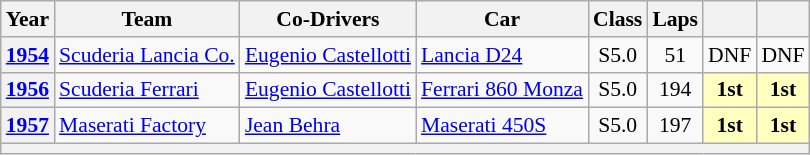<table class="wikitable" style="text-align:center; font-size:90%">
<tr>
<th>Year</th>
<th>Team</th>
<th>Co-Drivers</th>
<th>Car</th>
<th>Class</th>
<th>Laps</th>
<th></th>
<th></th>
</tr>
<tr>
<th><a href='#'>1954</a></th>
<td align="left"> <a href='#'>Scuderia Lancia Co.</a></td>
<td align="left"> <a href='#'>Eugenio Castellotti</a></td>
<td align="left"><a href='#'>Lancia D24</a></td>
<td>S5.0</td>
<td>51</td>
<td>DNF</td>
<td>DNF</td>
</tr>
<tr>
<th><a href='#'>1956</a></th>
<td align="left"> <a href='#'>Scuderia Ferrari</a></td>
<td align="left"> <a href='#'>Eugenio Castellotti</a></td>
<td align="left"><a href='#'>Ferrari 860 Monza</a></td>
<td>S5.0</td>
<td>194</td>
<td style="background:#ffffbf;"><strong>1st</strong></td>
<td style="background:#ffffbf;"><strong>1st</strong></td>
</tr>
<tr>
<th><a href='#'>1957</a></th>
<td align="left"> <a href='#'>Maserati Factory</a></td>
<td align="left"> <a href='#'>Jean Behra</a></td>
<td align="left"><a href='#'>Maserati 450S</a></td>
<td>S5.0</td>
<td>197</td>
<td style="background:#ffffbf;"><strong>1st</strong></td>
<td style="background:#ffffbf;"><strong>1st</strong></td>
</tr>
<tr>
<th colspan="8"></th>
</tr>
</table>
